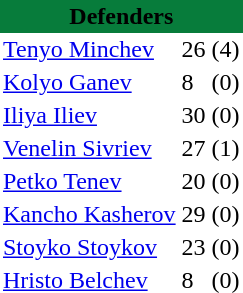<table class="toccolours" border="0" cellpadding="2" cellspacing="0" align="left" style="margin:0.5em;">
<tr>
<th colspan="4" align="center" bgcolor="#077C3B"><span>Defenders</span></th>
</tr>
<tr>
<td> <a href='#'>Tenyo Minchev</a></td>
<td>26</td>
<td>(4)</td>
</tr>
<tr>
<td> <a href='#'>Kolyo Ganev</a></td>
<td>8</td>
<td>(0)</td>
</tr>
<tr>
<td> <a href='#'>Iliya Iliev</a></td>
<td>30</td>
<td>(0)</td>
</tr>
<tr>
<td> <a href='#'>Venelin Sivriev</a></td>
<td>27</td>
<td>(1)</td>
</tr>
<tr>
<td> <a href='#'>Petko Tenev</a></td>
<td>20</td>
<td>(0)</td>
</tr>
<tr>
<td> <a href='#'>Kancho Kasherov</a></td>
<td>29</td>
<td>(0)</td>
</tr>
<tr>
<td> <a href='#'>Stoyko Stoykov</a></td>
<td>23</td>
<td>(0)</td>
</tr>
<tr>
<td> <a href='#'>Hristo Belchev</a></td>
<td>8</td>
<td>(0)</td>
</tr>
<tr>
</tr>
</table>
